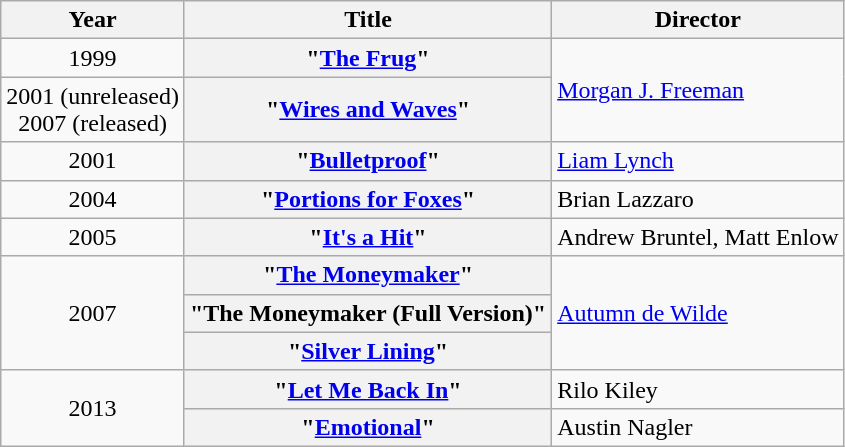<table class="wikitable plainrowheaders">
<tr>
<th scope="col" style="">Year</th>
<th scope="col" style="">Title</th>
<th scope="col" style="">Director</th>
</tr>
<tr>
<td style="text-align:center; ">1999</td>
<th scope="row">"<a href='#'>The Frug</a>"</th>
<td rowspan="2"><a href='#'>Morgan J. Freeman</a></td>
</tr>
<tr>
<td style="text-align:center; ">2001 (unreleased)<br>2007 (released)</td>
<th scope="row">"<a href='#'>Wires and Waves</a>"</th>
</tr>
<tr>
<td style="text-align:center; ">2001</td>
<th scope="row">"<a href='#'>Bulletproof</a>"</th>
<td><a href='#'>Liam Lynch</a></td>
</tr>
<tr>
<td style="text-align:center; ">2004</td>
<th scope="row">"<a href='#'>Portions for Foxes</a>"</th>
<td>Brian Lazzaro</td>
</tr>
<tr>
<td style="text-align:center; ">2005</td>
<th scope="row">"<a href='#'>It's a Hit</a>"</th>
<td>Andrew Bruntel, Matt Enlow</td>
</tr>
<tr>
<td rowspan="3" style="text-align:center; ">2007</td>
<th scope="row">"<a href='#'>The Moneymaker</a>"</th>
<td rowspan="3"><a href='#'>Autumn de Wilde</a></td>
</tr>
<tr>
<th scope="row">"The Moneymaker (Full Version)"</th>
</tr>
<tr>
<th scope="row">"<a href='#'>Silver Lining</a>"</th>
</tr>
<tr>
<td rowspan="2" style="text-align:center; ">2013</td>
<th scope="row">"<a href='#'>Let Me Back In</a>"</th>
<td>Rilo Kiley</td>
</tr>
<tr>
<th scope="row">"<a href='#'>Emotional</a>"</th>
<td>Austin Nagler</td>
</tr>
</table>
